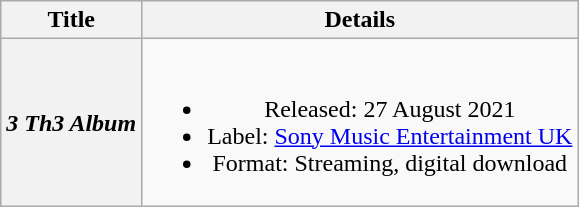<table class="wikitable plainrowheaders" style="text-align:center;" border="1">
<tr>
<th scope="col">Title</th>
<th scope="col">Details</th>
</tr>
<tr>
<th scope="row"><em>3 Th3 Album</em></th>
<td><br><ul><li>Released: 27 August 2021</li><li>Label: <a href='#'>Sony Music Entertainment UK</a></li><li>Format: Streaming, digital download</li></ul></td>
</tr>
</table>
